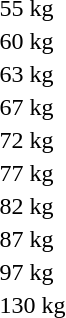<table>
<tr>
<td rowspan=2>55 kg<br></td>
<td rowspan=2></td>
<td rowspan=2></td>
<td></td>
</tr>
<tr>
<td></td>
</tr>
<tr>
<td rowspan=2>60 kg<br></td>
<td rowspan=2></td>
<td rowspan=2></td>
<td></td>
</tr>
<tr>
<td></td>
</tr>
<tr>
<td rowspan=2>63 kg<br></td>
<td rowspan=2></td>
<td rowspan=2></td>
<td></td>
</tr>
<tr>
<td></td>
</tr>
<tr>
<td rowspan=2>67 kg<br></td>
<td rowspan=2></td>
<td rowspan=2></td>
<td></td>
</tr>
<tr>
<td></td>
</tr>
<tr>
<td rowspan=2>72 kg<br></td>
<td rowspan=2></td>
<td rowspan=2></td>
<td></td>
</tr>
<tr>
<td></td>
</tr>
<tr>
<td rowspan=2>77 kg<br></td>
<td rowspan=2></td>
<td rowspan=2></td>
<td></td>
</tr>
<tr>
<td></td>
</tr>
<tr>
<td rowspan=2>82 kg<br></td>
<td rowspan=2></td>
<td rowspan=2></td>
<td></td>
</tr>
<tr>
<td></td>
</tr>
<tr>
<td rowspan=2>87 kg<br></td>
<td rowspan=2></td>
<td rowspan=2></td>
<td></td>
</tr>
<tr>
<td></td>
</tr>
<tr>
<td rowspan=2>97 kg<br></td>
<td rowspan=2></td>
<td rowspan=2></td>
<td></td>
</tr>
<tr>
<td></td>
</tr>
<tr>
<td rowspan=2>130 kg<br></td>
<td rowspan=2></td>
<td rowspan=2></td>
<td></td>
</tr>
<tr>
<td></td>
</tr>
</table>
